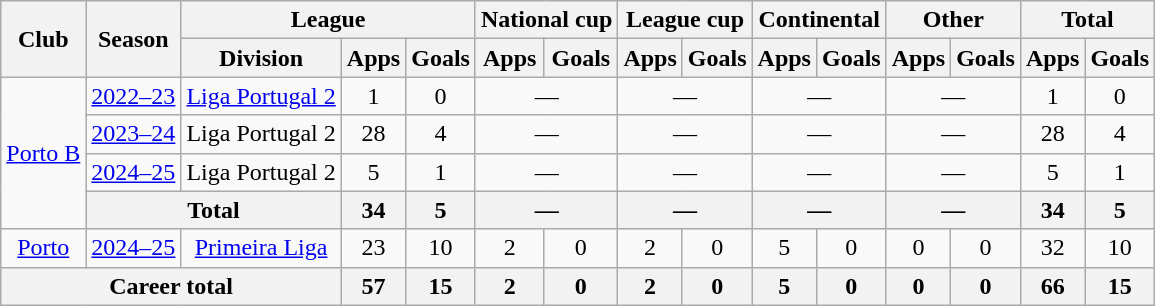<table class="wikitable" style="text-align: center">
<tr>
<th rowspan="2">Club</th>
<th rowspan="2">Season</th>
<th colspan="3">League</th>
<th colspan="2">National cup</th>
<th colspan="2">League cup</th>
<th colspan="2">Continental</th>
<th colspan="2">Other</th>
<th colspan="2">Total</th>
</tr>
<tr>
<th>Division</th>
<th>Apps</th>
<th>Goals</th>
<th>Apps</th>
<th>Goals</th>
<th>Apps</th>
<th>Goals</th>
<th>Apps</th>
<th>Goals</th>
<th>Apps</th>
<th>Goals</th>
<th>Apps</th>
<th>Goals</th>
</tr>
<tr>
<td rowspan="4"><a href='#'>Porto B</a></td>
<td><a href='#'>2022–23</a></td>
<td><a href='#'>Liga Portugal 2</a></td>
<td>1</td>
<td>0</td>
<td colspan="2">—</td>
<td colspan="2">—</td>
<td colspan="2">—</td>
<td colspan="2">—</td>
<td>1</td>
<td>0</td>
</tr>
<tr>
<td><a href='#'>2023–24</a></td>
<td>Liga Portugal 2</td>
<td>28</td>
<td>4</td>
<td colspan="2">—</td>
<td colspan="2">—</td>
<td colspan="2">—</td>
<td colspan="2">—</td>
<td>28</td>
<td>4</td>
</tr>
<tr>
<td><a href='#'>2024–25</a></td>
<td>Liga Portugal 2</td>
<td>5</td>
<td>1</td>
<td colspan="2">—</td>
<td colspan="2">—</td>
<td colspan="2">—</td>
<td colspan="2">—</td>
<td>5</td>
<td>1</td>
</tr>
<tr>
<th colspan="2">Total</th>
<th>34</th>
<th>5</th>
<th colspan="2">—</th>
<th colspan="2">—</th>
<th colspan="2">—</th>
<th colspan="2">—</th>
<th>34</th>
<th>5</th>
</tr>
<tr>
<td><a href='#'>Porto</a></td>
<td><a href='#'>2024–25</a></td>
<td><a href='#'>Primeira Liga</a></td>
<td>23</td>
<td>10</td>
<td>2</td>
<td>0</td>
<td>2</td>
<td>0</td>
<td>5</td>
<td>0</td>
<td>0</td>
<td>0</td>
<td>32</td>
<td>10</td>
</tr>
<tr>
<th colspan="3">Career total</th>
<th>57</th>
<th>15</th>
<th>2</th>
<th>0</th>
<th>2</th>
<th>0</th>
<th>5</th>
<th>0</th>
<th>0</th>
<th>0</th>
<th>66</th>
<th>15</th>
</tr>
</table>
